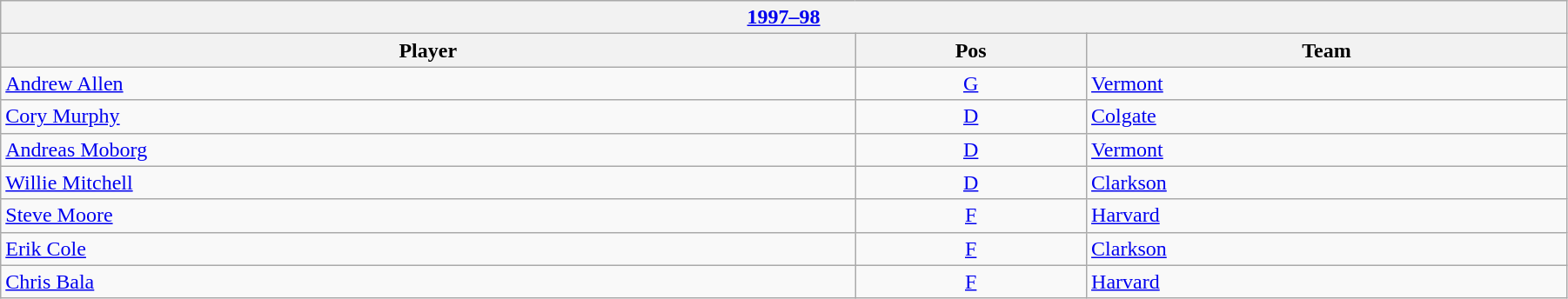<table class="wikitable" width=95%>
<tr>
<th colspan=3><a href='#'>1997–98</a></th>
</tr>
<tr>
<th>Player</th>
<th>Pos</th>
<th>Team</th>
</tr>
<tr>
<td><a href='#'>Andrew Allen</a></td>
<td align=center><a href='#'>G</a></td>
<td><a href='#'>Vermont</a></td>
</tr>
<tr>
<td><a href='#'>Cory Murphy</a></td>
<td align=center><a href='#'>D</a></td>
<td><a href='#'>Colgate</a></td>
</tr>
<tr>
<td><a href='#'>Andreas Moborg</a></td>
<td align=center><a href='#'>D</a></td>
<td><a href='#'>Vermont</a></td>
</tr>
<tr>
<td><a href='#'>Willie Mitchell</a></td>
<td align=center><a href='#'>D</a></td>
<td><a href='#'>Clarkson</a></td>
</tr>
<tr>
<td><a href='#'>Steve Moore</a></td>
<td align=center><a href='#'>F</a></td>
<td><a href='#'>Harvard</a></td>
</tr>
<tr>
<td><a href='#'>Erik Cole</a></td>
<td align=center><a href='#'>F</a></td>
<td><a href='#'>Clarkson</a></td>
</tr>
<tr>
<td><a href='#'>Chris Bala</a></td>
<td align=center><a href='#'>F</a></td>
<td><a href='#'>Harvard</a></td>
</tr>
</table>
